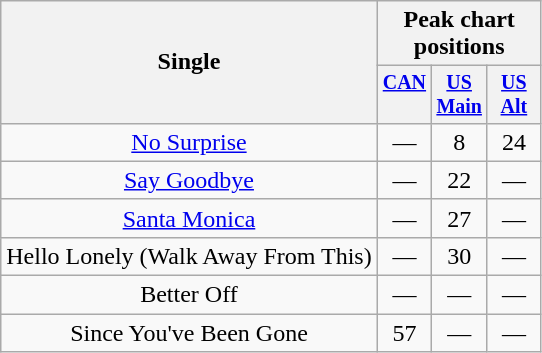<table class="wikitable" style="text-align:center;">
<tr>
<th rowspan="2">Single</th>
<th colspan="11">Peak chart positions</th>
</tr>
<tr style="font-size:smaller;">
<th width="30"><a href='#'>CAN</a><br><br></th>
<th width="30"><a href='#'>US<br>Main</a><br></th>
<th width="30"><a href='#'>US<br>Alt</a><br></th>
</tr>
<tr>
<td><a href='#'>No Surprise</a></td>
<td>—</td>
<td>8</td>
<td>24</td>
</tr>
<tr>
<td><a href='#'>Say Goodbye</a></td>
<td>—</td>
<td>22</td>
<td>—</td>
</tr>
<tr>
<td><a href='#'>Santa Monica</a></td>
<td>—</td>
<td>27</td>
<td>—</td>
</tr>
<tr>
<td>Hello Lonely (Walk Away From This)</td>
<td>—</td>
<td>30</td>
<td>—</td>
</tr>
<tr>
<td>Better Off</td>
<td>—</td>
<td>—</td>
<td>—</td>
</tr>
<tr>
<td>Since You've Been Gone</td>
<td>57</td>
<td>—</td>
<td>—</td>
</tr>
</table>
